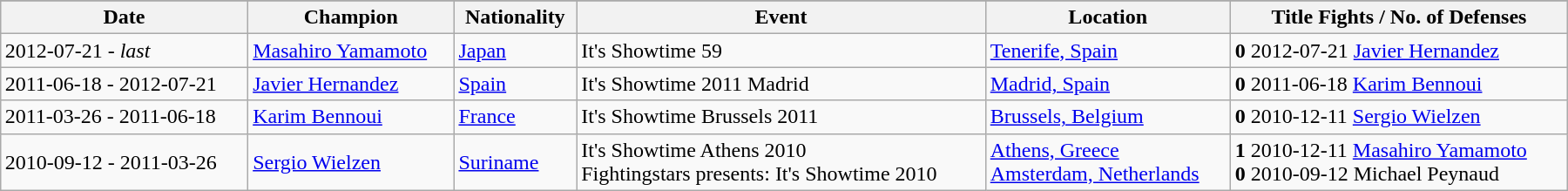<table class="wikitable" width=95% style="clear:both; margin:1.5em auto; text-align:center;">
<tr>
</tr>
<tr align="center"  bgcolor="#dddddd">
<th>Date</th>
<th>Champion</th>
<th>Nationality</th>
<th>Event</th>
<th>Location</th>
<th>Title Fights / No. of Defenses</th>
</tr>
<tr align="left"  bgcolor=>
<td>2012-07-21 - <em>last</em></td>
<td><a href='#'>Masahiro Yamamoto</a></td>
<td> <a href='#'>Japan</a></td>
<td align=left>It's Showtime 59</td>
<td align=left><a href='#'>Tenerife, Spain</a></td>
<td align=left><strong>0</strong> 2012-07-21  <a href='#'>Javier Hernandez</a></td>
</tr>
<tr align="left"  bgcolor=>
<td>2011-06-18 - 2012-07-21</td>
<td><a href='#'>Javier Hernandez</a></td>
<td> <a href='#'>Spain</a></td>
<td align=left>It's Showtime 2011 Madrid</td>
<td align=left><a href='#'>Madrid, Spain</a></td>
<td align=left><strong>0</strong> 2011-06-18  <a href='#'>Karim Bennoui</a></td>
</tr>
<tr align="left"  bgcolor=>
<td>2011-03-26 - 2011-06-18</td>
<td><a href='#'>Karim Bennoui</a></td>
<td> <a href='#'>France</a></td>
<td align=left>It's Showtime Brussels 2011</td>
<td align=left><a href='#'>Brussels, Belgium</a></td>
<td align=left><strong>0</strong> 2010-12-11  <a href='#'>Sergio Wielzen</a></td>
</tr>
<tr align="left"  bgcolor=>
<td>2010-09-12 - 2011-03-26</td>
<td><a href='#'>Sergio Wielzen</a></td>
<td> <a href='#'>Suriname</a></td>
<td align=left>It's Showtime Athens 2010 <br> Fightingstars presents: It's Showtime 2010</td>
<td align=left><a href='#'>Athens, Greece</a><br><a href='#'>Amsterdam, Netherlands</a></td>
<td align=left><strong>1</strong> 2010-12-11  <a href='#'>Masahiro Yamamoto</a><br> <strong>0</strong> 2010-09-12  Michael Peynaud</td>
</tr>
</table>
